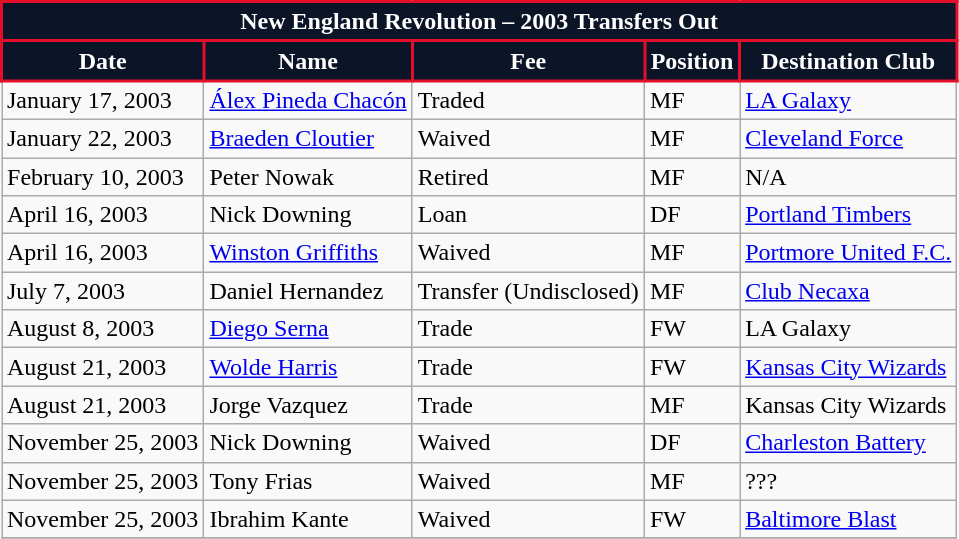<table class="wikitable">
<tr>
<th colspan="5" style="background:#0c1527; color:#fff; border:2px solid #e20e2a; text-align: center; font-weight:bold;">New England Revolution – 2003 Transfers Out</th>
</tr>
<tr>
<th style="background:#0c1527; color:#fff; border:2px solid #e20e2a;" scope="col">Date</th>
<th style="background:#0c1527; color:#fff; border:2px solid #e20e2a;" scope="col">Name</th>
<th style="background:#0c1527; color:#fff; border:2px solid #e20e2a;" scope="col">Fee</th>
<th style="background:#0c1527; color:#fff; border:2px solid #e20e2a;" scope="col">Position</th>
<th style="background:#0c1527; color:#fff; border:2px solid #e20e2a;" scope="col">Destination Club</th>
</tr>
<tr>
<td>January 17, 2003</td>
<td><a href='#'>Álex Pineda Chacón</a></td>
<td>Traded</td>
<td>MF</td>
<td> <a href='#'>LA Galaxy</a></td>
</tr>
<tr>
<td>January 22, 2003</td>
<td><a href='#'>Braeden Cloutier</a></td>
<td>Waived</td>
<td>MF</td>
<td> <a href='#'>Cleveland Force</a></td>
</tr>
<tr>
<td>February 10, 2003</td>
<td>Peter Nowak</td>
<td>Retired </td>
<td>MF</td>
<td>N/A</td>
</tr>
<tr>
<td>April 16, 2003</td>
<td>Nick Downing</td>
<td>Loan</td>
<td>DF</td>
<td> <a href='#'>Portland Timbers</a></td>
</tr>
<tr>
<td>April 16, 2003</td>
<td><a href='#'>Winston Griffiths</a></td>
<td>Waived</td>
<td>MF</td>
<td> <a href='#'>Portmore United F.C.</a></td>
</tr>
<tr>
<td>July 7, 2003</td>
<td>Daniel Hernandez</td>
<td>Transfer (Undisclosed)</td>
<td>MF</td>
<td> <a href='#'>Club Necaxa</a></td>
</tr>
<tr>
<td>August 8, 2003</td>
<td><a href='#'>Diego Serna</a></td>
<td>Trade </td>
<td>FW</td>
<td> LA Galaxy</td>
</tr>
<tr>
<td>August 21, 2003</td>
<td><a href='#'>Wolde Harris</a></td>
<td>Trade</td>
<td>FW</td>
<td> <a href='#'>Kansas City Wizards</a></td>
</tr>
<tr>
<td>August 21, 2003</td>
<td>Jorge Vazquez</td>
<td>Trade</td>
<td>MF</td>
<td> Kansas City Wizards</td>
</tr>
<tr>
<td>November 25, 2003</td>
<td>Nick Downing</td>
<td>Waived</td>
<td>DF</td>
<td> <a href='#'>Charleston Battery</a></td>
</tr>
<tr>
<td>November 25, 2003</td>
<td>Tony Frias</td>
<td>Waived</td>
<td>MF</td>
<td>???</td>
</tr>
<tr>
<td>November 25, 2003</td>
<td>Ibrahim Kante</td>
<td>Waived</td>
<td>FW</td>
<td> <a href='#'>Baltimore Blast</a></td>
</tr>
<tr>
</tr>
</table>
